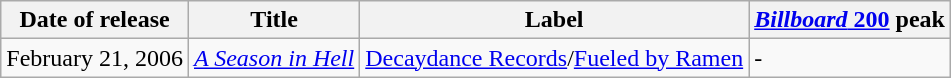<table class="wikitable">
<tr>
<th>Date of release</th>
<th>Title</th>
<th>Label</th>
<th><a href='#'><em>Billboard</em> 200</a> peak</th>
</tr>
<tr>
<td>February 21, 2006</td>
<td><em><a href='#'>A Season in Hell</a></em></td>
<td><a href='#'>Decaydance Records</a>/<a href='#'>Fueled by Ramen</a></td>
<td>-</td>
</tr>
</table>
